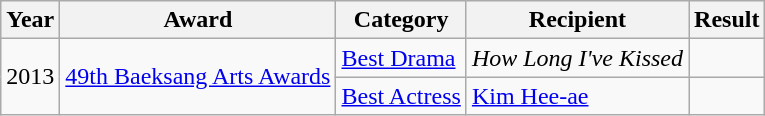<table class="wikitable">
<tr>
<th>Year</th>
<th>Award</th>
<th>Category</th>
<th>Recipient</th>
<th>Result</th>
</tr>
<tr>
<td rowspan="2">2013</td>
<td rowspan="2"><a href='#'>49th Baeksang Arts Awards</a></td>
<td><a href='#'>Best Drama</a></td>
<td><em>How Long I've Kissed</em></td>
<td></td>
</tr>
<tr>
<td><a href='#'>Best Actress</a></td>
<td><a href='#'>Kim Hee-ae</a></td>
<td></td>
</tr>
</table>
